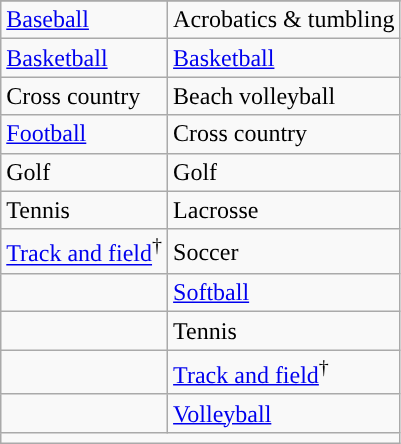<table class="wikitable" style=" ">
<tr>
</tr>
<tr>
<td><a href='#'>Baseball</a></td>
<td>Acrobatics & tumbling</td>
</tr>
<tr>
<td><a href='#'>Basketball</a></td>
<td><a href='#'>Basketball</a></td>
</tr>
<tr>
<td>Cross country</td>
<td>Beach volleyball</td>
</tr>
<tr>
<td><a href='#'>Football</a></td>
<td>Cross country</td>
</tr>
<tr>
<td>Golf</td>
<td>Golf</td>
</tr>
<tr>
<td>Tennis</td>
<td>Lacrosse</td>
</tr>
<tr>
<td><a href='#'>Track and field</a><sup>†</sup></td>
<td>Soccer</td>
</tr>
<tr>
<td></td>
<td><a href='#'>Softball</a></td>
</tr>
<tr>
<td></td>
<td>Tennis</td>
</tr>
<tr>
<td></td>
<td><a href='#'>Track and field</a><sup>†</sup></td>
</tr>
<tr>
<td></td>
<td><a href='#'>Volleyball</a></td>
</tr>
<tr>
<td colspan="2"></td>
</tr>
</table>
